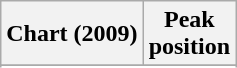<table class="wikitable sortable">
<tr>
<th>Chart (2009)</th>
<th>Peak<br>position</th>
</tr>
<tr>
</tr>
<tr>
</tr>
<tr>
</tr>
<tr>
</tr>
<tr>
</tr>
<tr>
</tr>
<tr>
</tr>
<tr>
</tr>
</table>
